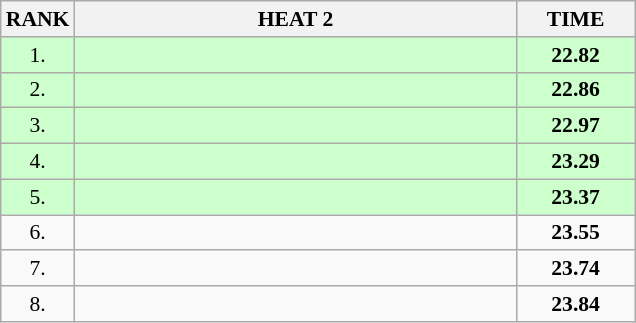<table class="wikitable" style="border-collapse: collapse; font-size: 90%;">
<tr>
<th>RANK</th>
<th style="width: 20em">HEAT 2</th>
<th style="width: 5em">TIME</th>
</tr>
<tr style="background:#ccffcc;">
<td align="center">1.</td>
<td></td>
<td align="center"><strong>22.82</strong></td>
</tr>
<tr style="background:#ccffcc;">
<td align="center">2.</td>
<td></td>
<td align="center"><strong>22.86 </strong></td>
</tr>
<tr style="background:#ccffcc;">
<td align="center">3.</td>
<td></td>
<td align="center"><strong>22.97 </strong></td>
</tr>
<tr style="background:#ccffcc;">
<td align="center">4.</td>
<td></td>
<td align="center"><strong>23.29 </strong></td>
</tr>
<tr style="background:#ccffcc;">
<td align="center">5.</td>
<td></td>
<td align="center"><strong>23.37 </strong></td>
</tr>
<tr>
<td align="center">6.</td>
<td></td>
<td align="center"><strong>23.55 </strong></td>
</tr>
<tr>
<td align="center">7.</td>
<td></td>
<td align="center"><strong>23.74 </strong></td>
</tr>
<tr>
<td align="center">8.</td>
<td></td>
<td align="center"><strong>23.84 </strong></td>
</tr>
</table>
